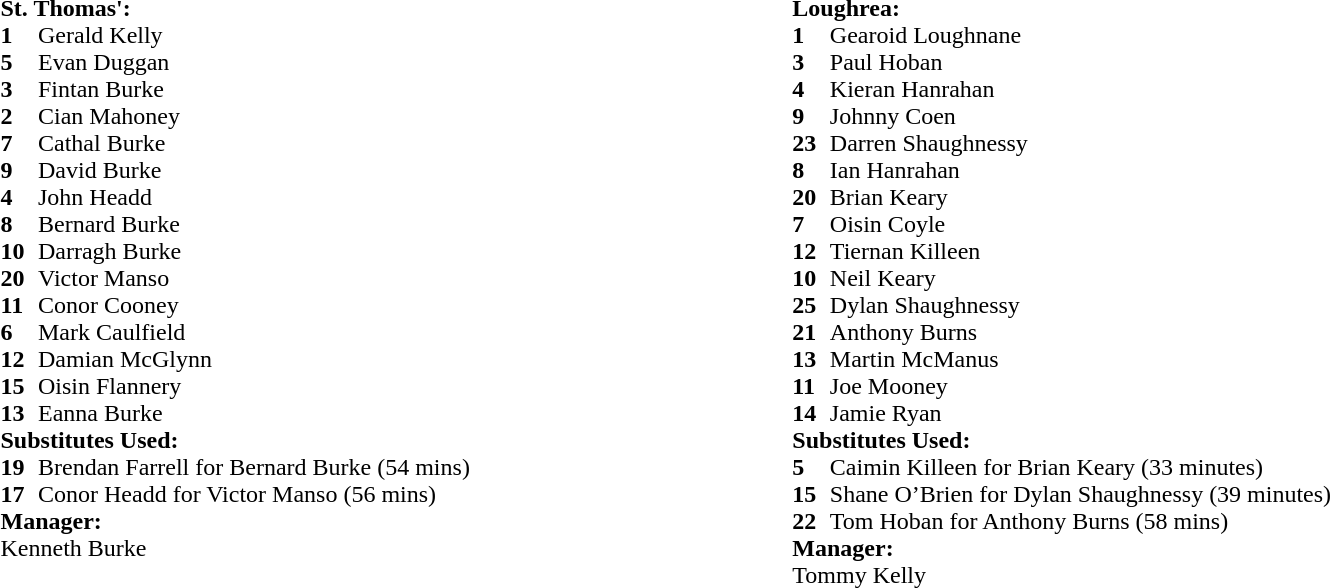<table style="width:75%;">
<tr>
<td style="vertical-align:top; width:50%;"><br><table style="font-size: 100%" cellspacing="0" cellpadding="0">
<tr>
<td colspan="4"><strong>St. Thomas':</strong></td>
</tr>
<tr>
<th width=25></th>
</tr>
<tr>
<td><strong>1</strong></td>
<td>Gerald Kelly</td>
</tr>
<tr>
<td><strong>5</strong></td>
<td>Evan Duggan</td>
</tr>
<tr>
<td><strong>3</strong></td>
<td>Fintan Burke</td>
</tr>
<tr>
<td><strong>2</strong></td>
<td>Cian Mahoney</td>
</tr>
<tr>
<td><strong>7</strong></td>
<td>Cathal Burke</td>
</tr>
<tr>
<td><strong>9</strong></td>
<td>David Burke</td>
</tr>
<tr>
<td><strong>4</strong></td>
<td>John Headd</td>
</tr>
<tr>
<td><strong>8</strong></td>
<td>Bernard Burke</td>
</tr>
<tr>
<td><strong>10</strong></td>
<td>Darragh Burke</td>
</tr>
<tr>
<td><strong>20</strong></td>
<td>Victor Manso</td>
</tr>
<tr>
<td><strong>11</strong></td>
<td>Conor Cooney</td>
</tr>
<tr>
<td><strong>6</strong></td>
<td>Mark Caulfield</td>
</tr>
<tr>
<td><strong>12</strong></td>
<td>Damian McGlynn</td>
</tr>
<tr>
<td><strong>15</strong></td>
<td>Oisin Flannery</td>
</tr>
<tr>
<td><strong>13</strong></td>
<td>Eanna Burke</td>
</tr>
<tr>
<td colspan=3><strong>Substitutes Used:</strong></td>
</tr>
<tr>
<td><strong>19</strong></td>
<td>Brendan Farrell for Bernard Burke (54 mins)</td>
</tr>
<tr>
<td><strong>17</strong></td>
<td>Conor Headd for Victor Manso (56 mins)</td>
</tr>
<tr>
<td colspan=3><strong>Manager:</strong></td>
</tr>
<tr>
<td colspan=4>Kenneth Burke</td>
</tr>
</table>
</td>
<td style="vertical-align:top; width:50%;"><br><table cellspacing="0" cellpadding="0" style="font-size:100%; margin:auto;">
<tr>
<td colspan="4"><strong>Loughrea:</strong></td>
</tr>
<tr>
<th width=25></th>
</tr>
<tr>
<td><strong>1</strong></td>
<td>Gearoid Loughnane</td>
</tr>
<tr>
<td><strong>3</strong></td>
<td>Paul Hoban</td>
</tr>
<tr>
<td><strong>4</strong></td>
<td>Kieran Hanrahan</td>
</tr>
<tr>
<td><strong>9</strong></td>
<td>Johnny Coen</td>
</tr>
<tr>
<td><strong>23</strong></td>
<td>Darren Shaughnessy</td>
</tr>
<tr>
<td><strong>8</strong></td>
<td>Ian Hanrahan</td>
</tr>
<tr>
<td><strong>20</strong></td>
<td>Brian Keary</td>
</tr>
<tr>
<td><strong>7</strong></td>
<td>Oisin Coyle</td>
</tr>
<tr>
<td><strong>12</strong></td>
<td>Tiernan Killeen</td>
</tr>
<tr>
<td><strong>10</strong></td>
<td>Neil Keary</td>
</tr>
<tr>
<td><strong>25</strong></td>
<td>Dylan Shaughnessy</td>
</tr>
<tr>
<td><strong>21</strong></td>
<td>Anthony Burns</td>
</tr>
<tr>
<td><strong>13</strong></td>
<td>Martin McManus</td>
</tr>
<tr>
<td><strong>11</strong></td>
<td>Joe Mooney</td>
</tr>
<tr>
<td><strong>14</strong></td>
<td>Jamie Ryan</td>
</tr>
<tr>
<td colspan=3><strong>Substitutes Used:</strong></td>
</tr>
<tr>
<td><strong>5</strong></td>
<td>Caimin Killeen for Brian Keary (33 minutes)</td>
</tr>
<tr>
<td><strong>15</strong></td>
<td>Shane O’Brien for Dylan Shaughnessy (39 minutes)</td>
</tr>
<tr>
<td><strong>22</strong></td>
<td>Tom Hoban for Anthony Burns (58 mins)</td>
</tr>
<tr>
<td colspan=3><strong>Manager:</strong></td>
</tr>
<tr>
<td colspan=4>Tommy Kelly</td>
</tr>
</table>
</td>
</tr>
</table>
